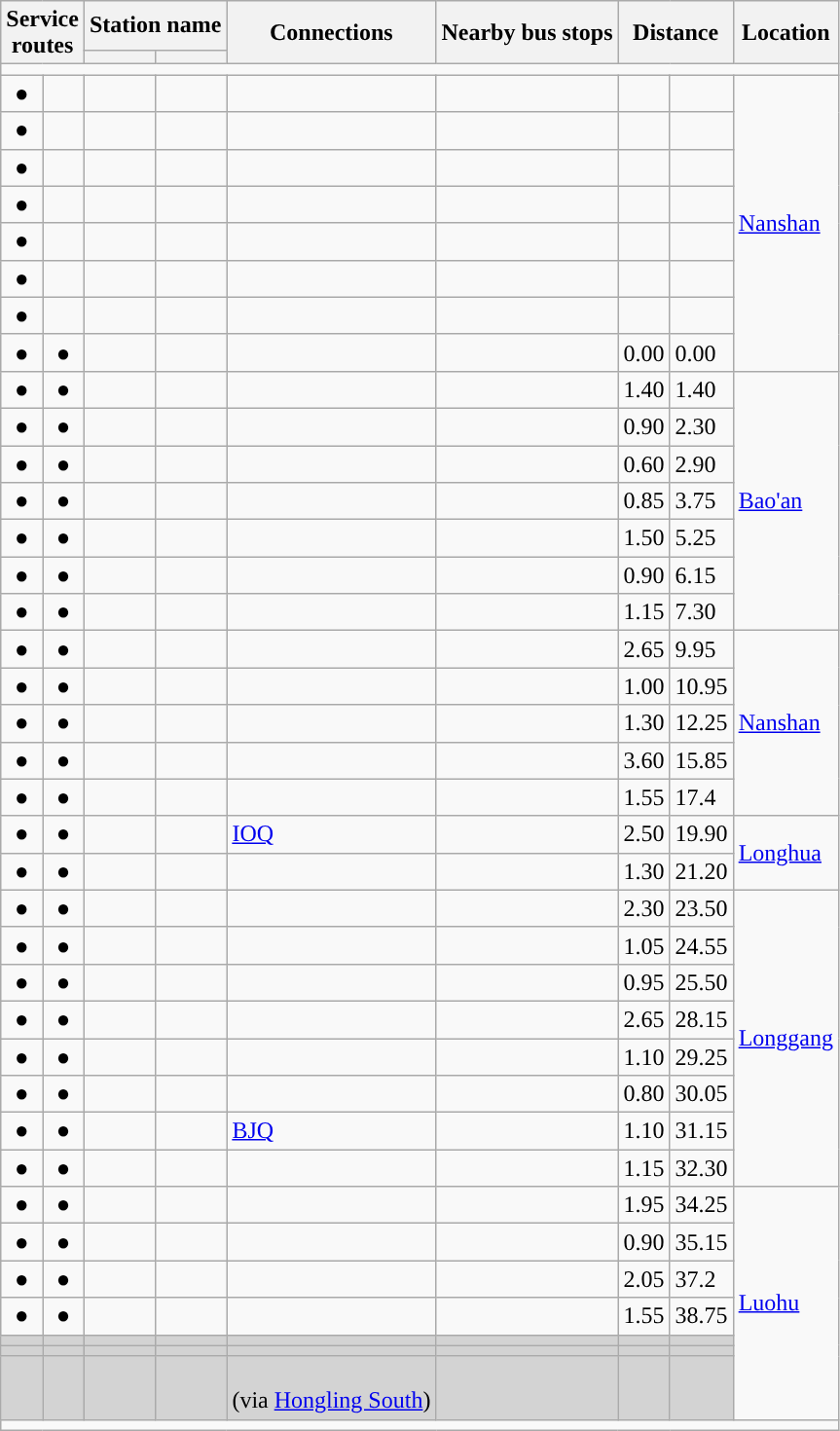<table class="wikitable">
<tr>
<th rowspan="2" colspan="2">Service<br>routes</th>
<th colspan="2">Station name</th>
<th rowspan="2">Connections</th>
<th rowspan="2">Nearby bus stops</th>
<th colspan="2" rowspan="2">Distance<br></th>
<th rowspan="2">Location</th>
</tr>
<tr>
<th></th>
<th></th>
</tr>
<tr style="background:#">
<td colspan = "9"></td>
</tr>
<tr>
<td align="center">●</td>
<td align="center"></td>
<td></td>
<td></td>
<td></td>
<td></td>
<td></td>
<td></td>
<td rowspan=8><a href='#'>Nanshan</a></td>
</tr>
<tr>
<td align="center">●</td>
<td align="center"></td>
<td></td>
<td></td>
<td></td>
<td></td>
<td></td>
<td></td>
</tr>
<tr>
<td align="center">●</td>
<td align="center"></td>
<td></td>
<td></td>
<td></td>
<td></td>
<td></td>
<td></td>
</tr>
<tr>
<td align="center">●</td>
<td align="center"></td>
<td></td>
<td></td>
<td></td>
<td></td>
<td></td>
<td></td>
</tr>
<tr>
<td align="center">●</td>
<td align="center"></td>
<td></td>
<td></td>
<td></td>
<td></td>
<td></td>
<td></td>
</tr>
<tr>
<td align="center">●</td>
<td align="center"></td>
<td></td>
<td></td>
<td></td>
<td></td>
<td></td>
<td></td>
</tr>
<tr>
<td align="center">●</td>
<td align="center"></td>
<td></td>
<td></td>
<td></td>
<td></td>
<td></td>
<td></td>
</tr>
<tr>
<td align="center">●</td>
<td align="center">●</td>
<td></td>
<td></td>
<td> </td>
<td></td>
<td>0.00</td>
<td>0.00</td>
</tr>
<tr>
<td align="center">●</td>
<td align="center">●</td>
<td></td>
<td></td>
<td></td>
<td></td>
<td>1.40</td>
<td>1.40</td>
<td rowspan=7><a href='#'>Bao'an</a></td>
</tr>
<tr>
<td align="center">●</td>
<td align="center">●</td>
<td></td>
<td></td>
<td></td>
<td></td>
<td>0.90</td>
<td>2.30</td>
</tr>
<tr>
<td align="center">●</td>
<td align="center">●</td>
<td></td>
<td></td>
<td></td>
<td></td>
<td>0.60</td>
<td>2.90</td>
</tr>
<tr>
<td align="center">●</td>
<td align="center">●</td>
<td></td>
<td></td>
<td></td>
<td></td>
<td>0.85</td>
<td>3.75</td>
</tr>
<tr>
<td align="center">●</td>
<td align="center">●</td>
<td></td>
<td></td>
<td></td>
<td></td>
<td>1.50</td>
<td>5.25</td>
</tr>
<tr>
<td align="center">●</td>
<td align="center">●</td>
<td></td>
<td></td>
<td></td>
<td></td>
<td>0.90</td>
<td>6.15</td>
</tr>
<tr>
<td align="center">●</td>
<td align="center">●</td>
<td></td>
<td></td>
<td></td>
<td></td>
<td>1.15</td>
<td>7.30</td>
</tr>
<tr>
<td align="center">●</td>
<td align="center">●</td>
<td></td>
<td></td>
<td></td>
<td></td>
<td>2.65</td>
<td>9.95</td>
<td rowspan=5><a href='#'>Nanshan</a></td>
</tr>
<tr>
<td align="center">●</td>
<td align="center">●</td>
<td></td>
<td></td>
<td></td>
<td></td>
<td>1.00</td>
<td>10.95</td>
</tr>
<tr>
<td align="center">●</td>
<td align="center">●</td>
<td></td>
<td></td>
<td></td>
<td></td>
<td>1.30</td>
<td>12.25</td>
</tr>
<tr>
<td align="center">●</td>
<td align="center">●</td>
<td></td>
<td></td>
<td></td>
<td></td>
<td>3.60</td>
<td>15.85</td>
</tr>
<tr>
<td align="center">●</td>
<td align="center">●</td>
<td></td>
<td></td>
<td></td>
<td></td>
<td>1.55</td>
<td>17.4</td>
</tr>
<tr>
<td align="center">●</td>
<td align="center">●</td>
<td></td>
<td></td>
<td>     <a href='#'>IOQ</a></td>
<td></td>
<td>2.50</td>
<td>19.90</td>
<td rowspan=2><a href='#'>Longhua</a></td>
</tr>
<tr>
<td align="center">●</td>
<td align="center">●</td>
<td></td>
<td></td>
<td></td>
<td></td>
<td>1.30</td>
<td>21.20</td>
</tr>
<tr>
<td align="center">●</td>
<td align="center">●</td>
<td></td>
<td></td>
<td></td>
<td></td>
<td>2.30</td>
<td>23.50</td>
<td rowspan=8><a href='#'>Longgang</a></td>
</tr>
<tr>
<td align="center">●</td>
<td align="center">●</td>
<td></td>
<td></td>
<td></td>
<td></td>
<td>1.05</td>
<td>24.55</td>
</tr>
<tr>
<td align="center">●</td>
<td align="center">●</td>
<td></td>
<td></td>
<td></td>
<td></td>
<td>0.95</td>
<td>25.50</td>
</tr>
<tr>
<td align="center">●</td>
<td align="center">●</td>
<td></td>
<td></td>
<td></td>
<td></td>
<td>2.65</td>
<td>28.15</td>
</tr>
<tr>
<td align="center">●</td>
<td align="center">●</td>
<td></td>
<td></td>
<td></td>
<td></td>
<td>1.10</td>
<td>29.25</td>
</tr>
<tr>
<td align="center">●</td>
<td align="center">●</td>
<td></td>
<td></td>
<td></td>
<td></td>
<td>0.80</td>
<td>30.05</td>
</tr>
<tr>
<td align="center">●</td>
<td align="center">●</td>
<td></td>
<td></td>
<td>   <a href='#'>BJQ</a> </td>
<td></td>
<td>1.10</td>
<td>31.15</td>
</tr>
<tr>
<td align="center">●</td>
<td align="center">●</td>
<td></td>
<td></td>
<td></td>
<td></td>
<td>1.15</td>
<td>32.30</td>
</tr>
<tr>
<td align="center">●</td>
<td align="center">●</td>
<td></td>
<td></td>
<td></td>
<td></td>
<td>1.95</td>
<td>34.25</td>
<td rowspan=7><a href='#'>Luohu</a></td>
</tr>
<tr>
<td align="center">●</td>
<td align="center">●</td>
<td></td>
<td></td>
<td></td>
<td></td>
<td>0.90</td>
<td>35.15</td>
</tr>
<tr>
<td align="center">●</td>
<td align="center">●</td>
<td></td>
<td></td>
<td></td>
<td></td>
<td>2.05</td>
<td>37.2</td>
</tr>
<tr>
<td align="center">●</td>
<td align="center">●</td>
<td></td>
<td></td>
<td></td>
<td></td>
<td>1.55</td>
<td>38.75</td>
</tr>
<tr bgcolor="lightgrey">
<td align="center"></td>
<td align="center"></td>
<td><em></em></td>
<td></td>
<td></td>
<td></td>
<td></td>
<td></td>
</tr>
<tr bgcolor="lightgrey">
<td align="center"></td>
<td align="center"></td>
<td><em></em></td>
<td></td>
<td></td>
<td></td>
<td></td>
<td></td>
</tr>
<tr bgcolor="lightgrey">
<td align="center"></td>
<td align="center"></td>
<td><em></em></td>
<td></td>
<td> <br>  (via <a href='#'>Hongling South</a>)</td>
<td></td>
<td></td>
<td></td>
</tr>
<tr style="background:#">
<td colspan = "9"></td>
</tr>
</table>
